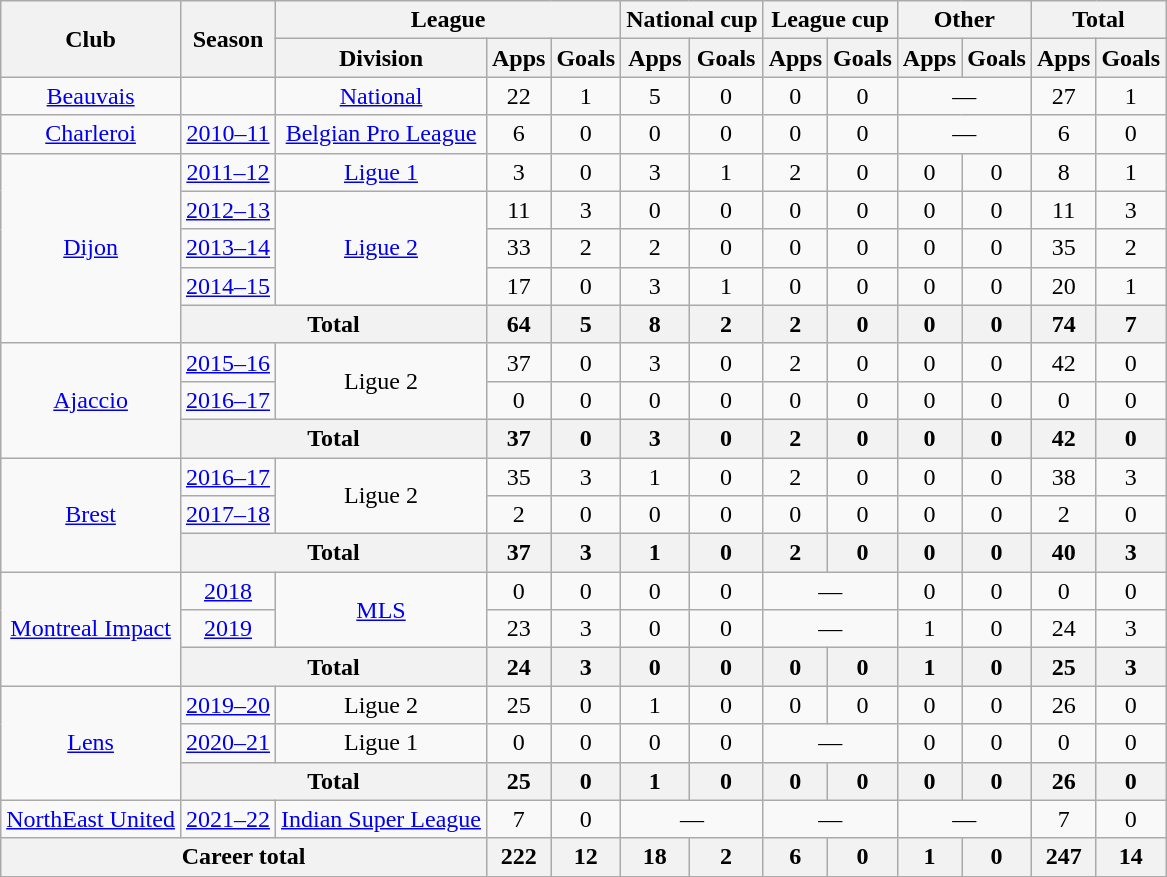<table class="wikitable" style="text-align:center">
<tr>
<th rowspan="2">Club</th>
<th rowspan="2">Season</th>
<th colspan="3">League</th>
<th colspan="2">National cup</th>
<th colspan="2">League cup</th>
<th colspan="2">Other</th>
<th colspan="2">Total</th>
</tr>
<tr>
<th>Division</th>
<th>Apps</th>
<th>Goals</th>
<th>Apps</th>
<th>Goals</th>
<th>Apps</th>
<th>Goals</th>
<th>Apps</th>
<th>Goals</th>
<th>Apps</th>
<th>Goals</th>
</tr>
<tr>
<td><a href='#'>Beauvais</a></td>
<td></td>
<td><a href='#'>National</a></td>
<td>22</td>
<td>1</td>
<td>5</td>
<td>0</td>
<td>0</td>
<td>0</td>
<td colspan="2">—</td>
<td>27</td>
<td>1</td>
</tr>
<tr>
<td><a href='#'>Charleroi</a></td>
<td><a href='#'>2010–11</a></td>
<td><a href='#'>Belgian Pro League</a></td>
<td>6</td>
<td>0</td>
<td>0</td>
<td>0</td>
<td>0</td>
<td>0</td>
<td colspan="2">—</td>
<td>6</td>
<td>0</td>
</tr>
<tr>
<td rowspan="5"><a href='#'>Dijon</a></td>
<td><a href='#'>2011–12</a></td>
<td><a href='#'>Ligue 1</a></td>
<td>3</td>
<td>0</td>
<td>3</td>
<td>1</td>
<td>2</td>
<td>0</td>
<td>0</td>
<td>0</td>
<td>8</td>
<td>1</td>
</tr>
<tr>
<td><a href='#'>2012–13</a></td>
<td rowspan="3"><a href='#'>Ligue 2</a></td>
<td>11</td>
<td>3</td>
<td>0</td>
<td>0</td>
<td>0</td>
<td>0</td>
<td>0</td>
<td>0</td>
<td>11</td>
<td>3</td>
</tr>
<tr>
<td><a href='#'>2013–14</a></td>
<td>33</td>
<td>2</td>
<td>2</td>
<td>0</td>
<td>0</td>
<td>0</td>
<td>0</td>
<td>0</td>
<td>35</td>
<td>2</td>
</tr>
<tr>
<td><a href='#'>2014–15</a></td>
<td>17</td>
<td>0</td>
<td>3</td>
<td>1</td>
<td>0</td>
<td>0</td>
<td>0</td>
<td>0</td>
<td>20</td>
<td>1</td>
</tr>
<tr>
<th colspan="2">Total</th>
<th>64</th>
<th>5</th>
<th>8</th>
<th>2</th>
<th>2</th>
<th>0</th>
<th>0</th>
<th>0</th>
<th>74</th>
<th>7</th>
</tr>
<tr>
<td rowspan="3"><a href='#'>Ajaccio</a></td>
<td><a href='#'>2015–16</a></td>
<td rowspan="2">Ligue 2</td>
<td>37</td>
<td>0</td>
<td>3</td>
<td>0</td>
<td>2</td>
<td>0</td>
<td>0</td>
<td>0</td>
<td>42</td>
<td>0</td>
</tr>
<tr>
<td><a href='#'>2016–17</a></td>
<td>0</td>
<td>0</td>
<td>0</td>
<td>0</td>
<td>0</td>
<td>0</td>
<td>0</td>
<td>0</td>
<td>0</td>
<td>0</td>
</tr>
<tr>
<th colspan="2">Total</th>
<th>37</th>
<th>0</th>
<th>3</th>
<th>0</th>
<th>2</th>
<th>0</th>
<th>0</th>
<th>0</th>
<th>42</th>
<th>0</th>
</tr>
<tr>
<td rowspan="3"><a href='#'>Brest</a></td>
<td><a href='#'>2016–17</a></td>
<td rowspan="2">Ligue 2</td>
<td>35</td>
<td>3</td>
<td>1</td>
<td>0</td>
<td>2</td>
<td>0</td>
<td>0</td>
<td>0</td>
<td>38</td>
<td>3</td>
</tr>
<tr>
<td><a href='#'>2017–18</a></td>
<td>2</td>
<td>0</td>
<td>0</td>
<td>0</td>
<td>0</td>
<td>0</td>
<td>0</td>
<td>0</td>
<td>2</td>
<td>0</td>
</tr>
<tr>
<th colspan="2">Total</th>
<th>37</th>
<th>3</th>
<th>1</th>
<th>0</th>
<th>2</th>
<th>0</th>
<th>0</th>
<th>0</th>
<th>40</th>
<th>3</th>
</tr>
<tr>
<td rowspan="3"><a href='#'>Montreal Impact</a></td>
<td><a href='#'>2018</a></td>
<td rowspan="2"><a href='#'>MLS</a></td>
<td>0</td>
<td>0</td>
<td>0</td>
<td>0</td>
<td colspan="2">—</td>
<td>0</td>
<td>0</td>
<td>0</td>
<td>0</td>
</tr>
<tr>
<td><a href='#'>2019</a></td>
<td>23</td>
<td>3</td>
<td>0</td>
<td>0</td>
<td colspan="2">—</td>
<td>1</td>
<td>0</td>
<td>24</td>
<td>3</td>
</tr>
<tr>
<th colspan="2">Total</th>
<th>24</th>
<th>3</th>
<th>0</th>
<th>0</th>
<th>0</th>
<th>0</th>
<th>1</th>
<th>0</th>
<th>25</th>
<th>3</th>
</tr>
<tr>
<td rowspan="3"><a href='#'>Lens</a></td>
<td><a href='#'>2019–20</a></td>
<td>Ligue 2</td>
<td>25</td>
<td>0</td>
<td>1</td>
<td>0</td>
<td>0</td>
<td>0</td>
<td>0</td>
<td>0</td>
<td>26</td>
<td>0</td>
</tr>
<tr>
<td><a href='#'>2020–21</a></td>
<td>Ligue 1</td>
<td>0</td>
<td>0</td>
<td>0</td>
<td>0</td>
<td colspan="2">—</td>
<td>0</td>
<td>0</td>
<td>0</td>
<td>0</td>
</tr>
<tr>
<th colspan="2">Total</th>
<th>25</th>
<th>0</th>
<th>1</th>
<th>0</th>
<th>0</th>
<th>0</th>
<th>0</th>
<th>0</th>
<th>26</th>
<th>0</th>
</tr>
<tr>
<td><a href='#'>NorthEast United</a></td>
<td><a href='#'>2021–22</a></td>
<td><a href='#'>Indian Super League</a></td>
<td>7</td>
<td>0</td>
<td colspan="2">—</td>
<td colspan="2">—</td>
<td colspan="2">—</td>
<td>7</td>
<td>0</td>
</tr>
<tr>
<th colspan="3">Career total</th>
<th>222</th>
<th>12</th>
<th>18</th>
<th>2</th>
<th>6</th>
<th>0</th>
<th>1</th>
<th>0</th>
<th>247</th>
<th>14</th>
</tr>
</table>
